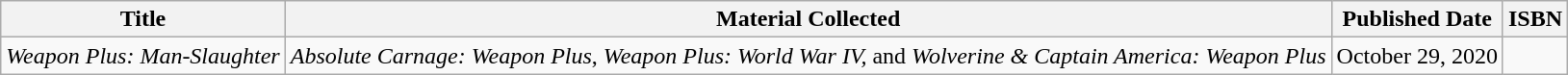<table class="wikitable">
<tr>
<th>Title</th>
<th>Material Collected</th>
<th>Published Date</th>
<th>ISBN</th>
</tr>
<tr>
<td><em>Weapon Plus: Man-Slaughter</em></td>
<td><em>Absolute Carnage: Weapon Plus</em>, <em>Weapon Plus: World War IV,</em> and <em>Wolverine & Captain America: Weapon Plus</em></td>
<td>October 29, 2020</td>
<td></td>
</tr>
</table>
